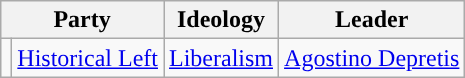<table class=wikitable style="font-size:100%">
<tr>
<th colspan=2>Party</th>
<th>Ideology</th>
<th>Leader</th>
</tr>
<tr>
<td style="color:inherit;background:"></td>
<td><a href='#'>Historical Left</a></td>
<td><a href='#'>Liberalism</a></td>
<td><a href='#'>Agostino Depretis</a></td>
</tr>
</table>
